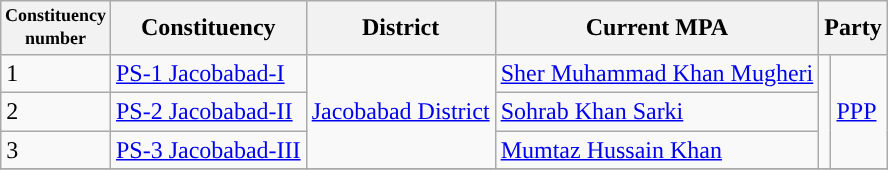<table class="wikitable">
<tr>
<th width="50px" style="font-size:75%">Constituency number</th>
<th>Constituency</th>
<th>District</th>
<th>Current MPA</th>
<th colspan="2">Party</th>
</tr>
<tr>
<td>1</td>
<td><a href='#'>PS-1 Jacobabad-I</a></td>
<td rowspan="3"><a href='#'>Jacobabad District</a></td>
<td><a href='#'>Sher Muhammad Khan Mugheri</a></td>
<td rowspan="3"></td>
<td rowspan="3"><a href='#'>PPP</a></td>
</tr>
<tr>
<td>2</td>
<td><a href='#'>PS-2 Jacobabad-II</a></td>
<td><a href='#'>Sohrab Khan Sarki</a></td>
</tr>
<tr>
<td>3</td>
<td><a href='#'>PS-3 Jacobabad-III</a></td>
<td><a href='#'>Mumtaz Hussain Khan</a></td>
</tr>
<tr>
</tr>
</table>
